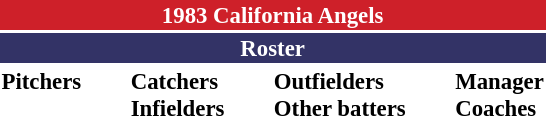<table class="toccolours" style="font-size: 95%;">
<tr>
<th colspan="10" style="background-color: #CE2029; color: #FFFFFF; text-align: center;">1983 California Angels</th>
</tr>
<tr>
<td colspan="10" style="background-color:#333366; color: white; text-align: center;"><strong>Roster</strong></td>
</tr>
<tr>
<td valign="top"><strong>Pitchers</strong><br>














</td>
<td width="25px"></td>
<td valign="top"><strong>Catchers</strong><br>



<strong>Infielders</strong>










</td>
<td width="25px"></td>
<td valign="top"><strong>Outfielders</strong><br>






<strong>Other batters</strong>
</td>
<td width="25px"></td>
<td valign="top"><strong>Manager</strong><br>
<strong>Coaches</strong>




</td>
</tr>
</table>
